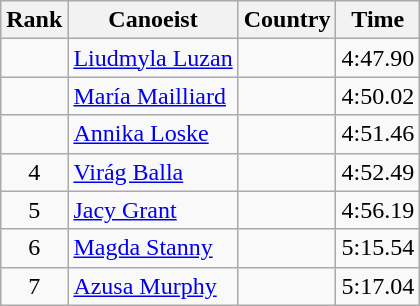<table class="wikitable" style="text-align:center">
<tr>
<th>Rank</th>
<th>Canoeist</th>
<th>Country</th>
<th>Time</th>
</tr>
<tr>
<td></td>
<td align="left"><a href='#'>Liudmyla Luzan</a></td>
<td align="left"></td>
<td>4:47.90</td>
</tr>
<tr>
<td></td>
<td align="left"><a href='#'>María Mailliard</a></td>
<td align="left"></td>
<td>4:50.02</td>
</tr>
<tr>
<td></td>
<td align="left"><a href='#'>Annika Loske</a></td>
<td align="left"></td>
<td>4:51.46</td>
</tr>
<tr>
<td>4</td>
<td align="left"><a href='#'>Virág Balla</a></td>
<td align="left"></td>
<td>4:52.49</td>
</tr>
<tr>
<td>5</td>
<td align="left"><a href='#'>Jacy Grant</a></td>
<td align="left"></td>
<td>4:56.19</td>
</tr>
<tr>
<td>6</td>
<td align="left"><a href='#'>Magda Stanny</a></td>
<td align="left"></td>
<td>5:15.54</td>
</tr>
<tr>
<td>7</td>
<td align="left"><a href='#'>Azusa Murphy</a></td>
<td align="left"></td>
<td>5:17.04</td>
</tr>
</table>
